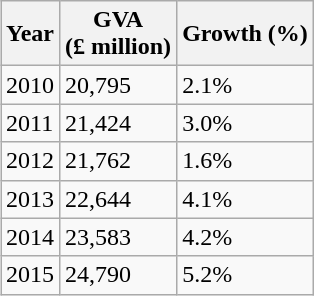<table class="wikitable" style="float:right; margin-left: 2em;">
<tr>
<th>Year</th>
<th>GVA <br>(£ million)</th>
<th>Growth (%)</th>
</tr>
<tr>
<td>2010</td>
<td>20,795</td>
<td>2.1%</td>
</tr>
<tr>
<td>2011</td>
<td>21,424</td>
<td>3.0%</td>
</tr>
<tr>
<td>2012</td>
<td>21,762</td>
<td>1.6%</td>
</tr>
<tr>
<td>2013</td>
<td>22,644</td>
<td>4.1%</td>
</tr>
<tr>
<td>2014</td>
<td>23,583</td>
<td>4.2%</td>
</tr>
<tr>
<td>2015</td>
<td>24,790</td>
<td>5.2%</td>
</tr>
</table>
